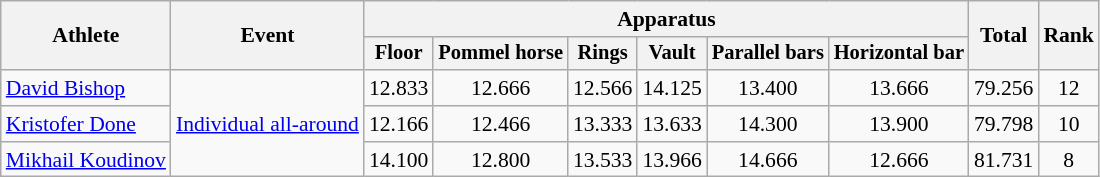<table class="wikitable" style="text-align:center;font-size:90%">
<tr>
<th rowspan=2>Athlete</th>
<th rowspan=2>Event</th>
<th colspan=6>Apparatus</th>
<th rowspan=2>Total</th>
<th rowspan=2>Rank</th>
</tr>
<tr style="font-size:95%">
<th>Floor</th>
<th>Pommel horse</th>
<th>Rings</th>
<th>Vault</th>
<th>Parallel bars</th>
<th>Horizontal bar</th>
</tr>
<tr>
<td align=left><a href='#'>David Bishop</a></td>
<td align=left rowspan=3><a href='#'>Individual all-around</a></td>
<td>12.833</td>
<td>12.666</td>
<td>12.566</td>
<td>14.125</td>
<td>13.400</td>
<td>13.666</td>
<td>79.256</td>
<td>12</td>
</tr>
<tr>
<td align=left><a href='#'>Kristofer Done</a></td>
<td>12.166</td>
<td>12.466</td>
<td>13.333</td>
<td>13.633</td>
<td>14.300</td>
<td>13.900</td>
<td>79.798</td>
<td>10</td>
</tr>
<tr>
<td align=left><a href='#'>Mikhail Koudinov</a></td>
<td>14.100</td>
<td>12.800</td>
<td>13.533</td>
<td>13.966</td>
<td>14.666</td>
<td>12.666</td>
<td>81.731</td>
<td>8</td>
</tr>
</table>
